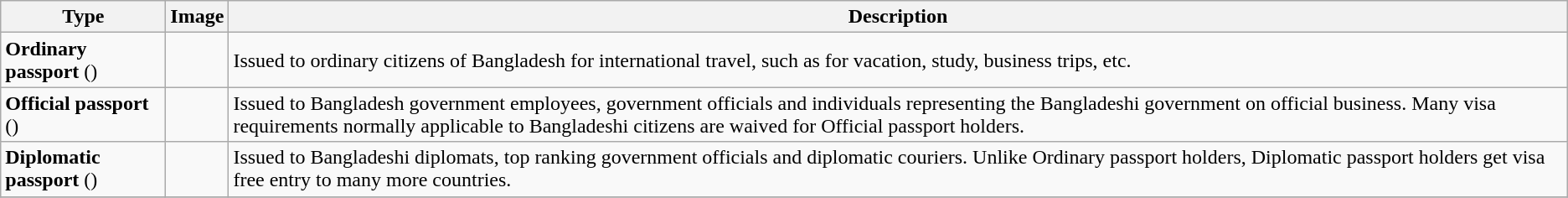<table class="wikitable">
<tr>
<th>Type</th>
<th>Image</th>
<th>Description</th>
</tr>
<tr>
<td> <strong>Ordinary passport</strong> ()</td>
<td></td>
<td>Issued to ordinary citizens of Bangladesh for international travel, such as for vacation, study, business trips, etc.</td>
</tr>
<tr>
<td> <strong>Official passport</strong> ()</td>
<td></td>
<td>Issued to Bangladesh government employees, government officials and individuals representing the Bangladeshi government on official business. Many visa requirements normally applicable to Bangladeshi citizens are waived for Official passport holders.</td>
</tr>
<tr>
<td> <strong>Diplomatic passport</strong> ()</td>
<td></td>
<td>Issued to Bangladeshi diplomats, top ranking government officials and diplomatic couriers. Unlike Ordinary passport holders, Diplomatic passport holders get visa free entry to many more countries.</td>
</tr>
<tr>
</tr>
</table>
